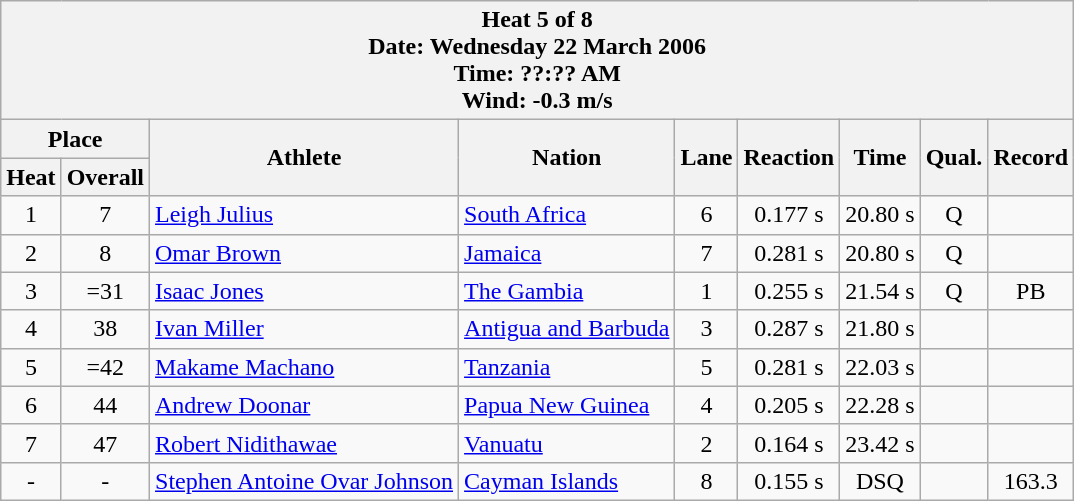<table class="wikitable">
<tr>
<th colspan=9>Heat 5 of 8 <br> Date: Wednesday 22 March 2006 <br> Time: ??:?? AM <br> Wind: -0.3 m/s</th>
</tr>
<tr>
<th colspan=2>Place</th>
<th rowspan=2>Athlete</th>
<th rowspan=2>Nation</th>
<th rowspan=2>Lane</th>
<th rowspan=2>Reaction</th>
<th rowspan=2>Time</th>
<th rowspan=2>Qual.</th>
<th rowspan=2>Record</th>
</tr>
<tr>
<th>Heat</th>
<th>Overall</th>
</tr>
<tr>
<td align="center">1</td>
<td align="center">7</td>
<td align="left"><a href='#'>Leigh Julius</a></td>
<td align="left"> <a href='#'>South Africa</a></td>
<td align="center">6</td>
<td align="center">0.177 s</td>
<td align="center">20.80 s</td>
<td align="center">Q</td>
<td align="center"></td>
</tr>
<tr>
<td align="center">2</td>
<td align="center">8</td>
<td align="left"><a href='#'>Omar Brown</a></td>
<td align="left"> <a href='#'>Jamaica</a></td>
<td align="center">7</td>
<td align="center">0.281 s</td>
<td align="center">20.80 s</td>
<td align="center">Q</td>
<td align="center"></td>
</tr>
<tr>
<td align="center">3</td>
<td align="center">=31</td>
<td align="left"><a href='#'>Isaac Jones</a></td>
<td align="left"> <a href='#'>The Gambia</a></td>
<td align="center">1</td>
<td align="center">0.255 s</td>
<td align="center">21.54 s</td>
<td align="center">Q</td>
<td align="center">PB</td>
</tr>
<tr>
<td align="center">4</td>
<td align="center">38</td>
<td align="left"><a href='#'>Ivan Miller</a></td>
<td align="left"> <a href='#'>Antigua and Barbuda</a></td>
<td align="center">3</td>
<td align="center">0.287 s</td>
<td align="center">21.80 s</td>
<td align="center"></td>
<td align="center"></td>
</tr>
<tr>
<td align="center">5</td>
<td align="center">=42</td>
<td align="left"><a href='#'>Makame Machano</a></td>
<td align="left"> <a href='#'>Tanzania</a></td>
<td align="center">5</td>
<td align="center">0.281 s</td>
<td align="center">22.03 s</td>
<td align="center"></td>
<td align="center"></td>
</tr>
<tr>
<td align="center">6</td>
<td align="center">44</td>
<td align="left"><a href='#'>Andrew Doonar</a></td>
<td align="left"> <a href='#'>Papua New Guinea</a></td>
<td align="center">4</td>
<td align="center">0.205 s</td>
<td align="center">22.28 s</td>
<td align="center"></td>
<td align="center"></td>
</tr>
<tr>
<td align="center">7</td>
<td align="center">47</td>
<td align="left"><a href='#'>Robert Nidithawae</a></td>
<td align="left"> <a href='#'>Vanuatu</a></td>
<td align="center">2</td>
<td align="center">0.164 s</td>
<td align="center">23.42 s</td>
<td align="center"></td>
<td align="center"></td>
</tr>
<tr>
<td align="center">-</td>
<td align="center">-</td>
<td align="left"><a href='#'>Stephen Antoine Ovar Johnson</a></td>
<td align="left"> <a href='#'>Cayman Islands</a></td>
<td align="center">8</td>
<td align="center">0.155 s</td>
<td align="center">DSQ</td>
<td align="center"></td>
<td align="center">163.3</td>
</tr>
</table>
